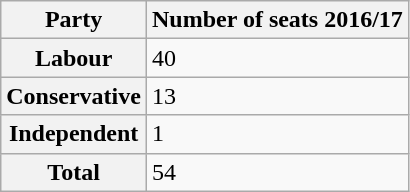<table class="wikitable">
<tr>
<th>Party</th>
<th>Number of seats 2016/17</th>
</tr>
<tr>
<th>Labour</th>
<td>40</td>
</tr>
<tr>
<th>Conservative</th>
<td>13</td>
</tr>
<tr>
<th>Independent</th>
<td>1</td>
</tr>
<tr>
<th>Total</th>
<td>54</td>
</tr>
</table>
